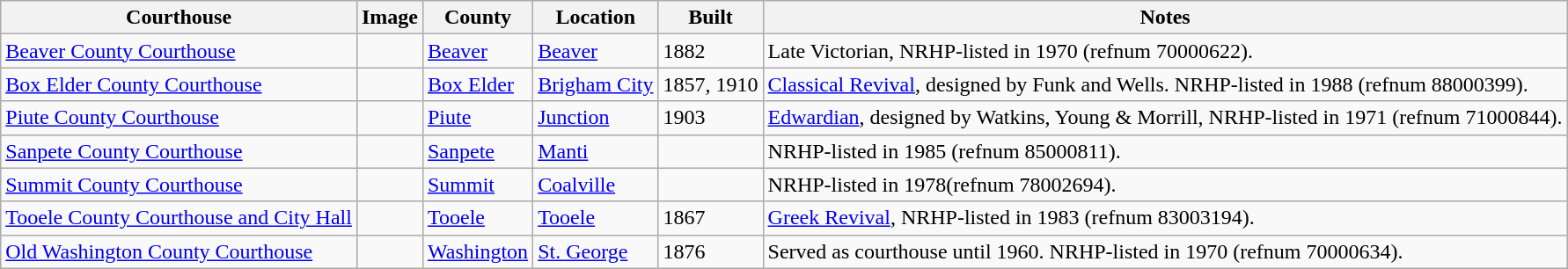<table class="wikitable sortable sticky-header sort-under">
<tr>
<th>Courthouse</th>
<th>Image</th>
<th>County</th>
<th>Location</th>
<th>Built</th>
<th>Notes</th>
</tr>
<tr>
<td><a href='#'>Beaver County Courthouse</a></td>
<td></td>
<td><a href='#'>Beaver</a></td>
<td><a href='#'>Beaver</a><br><small></small></td>
<td>1882</td>
<td>Late Victorian, NRHP-listed in 1970 (refnum 70000622).</td>
</tr>
<tr>
<td><a href='#'>Box Elder County Courthouse</a></td>
<td></td>
<td><a href='#'>Box Elder</a></td>
<td><a href='#'>Brigham City</a><br><small></small></td>
<td>1857, 1910</td>
<td><a href='#'>Classical Revival</a>, designed by Funk and Wells. NRHP-listed in 1988 (refnum 88000399).</td>
</tr>
<tr>
<td><a href='#'>Piute County Courthouse</a></td>
<td></td>
<td><a href='#'>Piute</a></td>
<td><a href='#'>Junction</a><br><small></small></td>
<td>1903</td>
<td><a href='#'>Edwardian</a>, designed by Watkins, Young & Morrill, NRHP-listed in 1971 (refnum 71000844).</td>
</tr>
<tr>
<td><a href='#'>Sanpete County Courthouse</a></td>
<td></td>
<td><a href='#'>Sanpete</a></td>
<td><a href='#'>Manti</a><br><small></small></td>
<td></td>
<td>NRHP-listed in 1985 (refnum 85000811).</td>
</tr>
<tr>
<td><a href='#'>Summit County Courthouse</a></td>
<td></td>
<td><a href='#'>Summit</a></td>
<td><a href='#'>Coalville</a><br><small></small></td>
<td></td>
<td>NRHP-listed in 1978(refnum 78002694).</td>
</tr>
<tr>
<td><a href='#'>Tooele County Courthouse and City Hall</a></td>
<td></td>
<td><a href='#'>Tooele</a></td>
<td><a href='#'>Tooele</a><br><small></small></td>
<td>1867</td>
<td><a href='#'>Greek Revival</a>, NRHP-listed in 1983 (refnum 83003194).</td>
</tr>
<tr>
<td><a href='#'>Old Washington County Courthouse</a></td>
<td></td>
<td><a href='#'>Washington</a></td>
<td><a href='#'>St. George</a><br><small></small></td>
<td>1876</td>
<td>Served as courthouse until 1960. NRHP-listed in 1970 (refnum 70000634).</td>
</tr>
</table>
